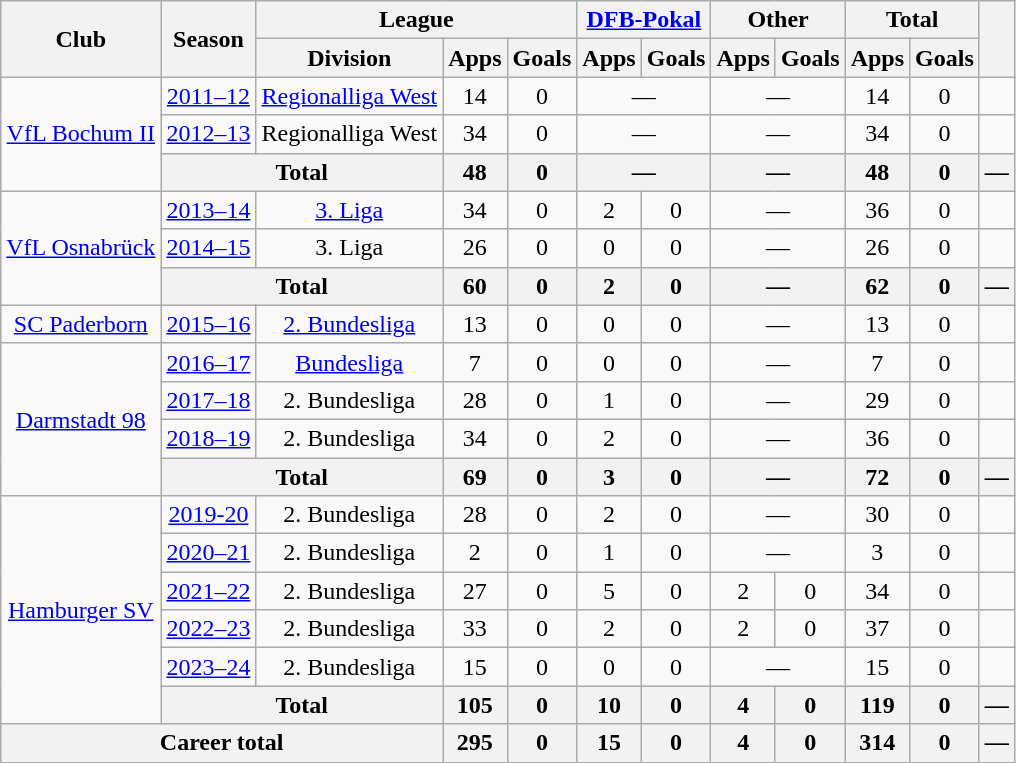<table class="wikitable" style="text-align:center">
<tr>
<th rowspan="2">Club</th>
<th rowspan="2">Season</th>
<th colspan="3">League</th>
<th colspan="2"><a href='#'>DFB-Pokal</a></th>
<th colspan="2">Other</th>
<th colspan="2">Total</th>
<th rowspan="2"></th>
</tr>
<tr>
<th>Division</th>
<th>Apps</th>
<th>Goals</th>
<th>Apps</th>
<th>Goals</th>
<th>Apps</th>
<th>Goals</th>
<th>Apps</th>
<th>Goals</th>
</tr>
<tr>
<td rowspan="3"><a href='#'>VfL Bochum II</a></td>
<td><a href='#'>2011–12</a></td>
<td><a href='#'>Regionalliga West</a></td>
<td>14</td>
<td>0</td>
<td colspan="2">—</td>
<td colspan="2">—</td>
<td>14</td>
<td>0</td>
<td></td>
</tr>
<tr>
<td><a href='#'>2012–13</a></td>
<td>Regionalliga West</td>
<td>34</td>
<td>0</td>
<td colspan="2">—</td>
<td colspan="2">—</td>
<td>34</td>
<td>0</td>
<td></td>
</tr>
<tr>
<th colspan="2">Total</th>
<th>48</th>
<th>0</th>
<th colspan="2">—</th>
<th colspan="2">—</th>
<th>48</th>
<th>0</th>
<th>—</th>
</tr>
<tr>
<td rowspan="3"><a href='#'>VfL Osnabrück</a></td>
<td><a href='#'>2013–14</a></td>
<td><a href='#'>3. Liga</a></td>
<td>34</td>
<td>0</td>
<td>2</td>
<td>0</td>
<td colspan="2">—</td>
<td>36</td>
<td>0</td>
<td></td>
</tr>
<tr>
<td><a href='#'>2014–15</a></td>
<td>3. Liga</td>
<td>26</td>
<td>0</td>
<td>0</td>
<td>0</td>
<td colspan="2">—</td>
<td>26</td>
<td>0</td>
<td></td>
</tr>
<tr>
<th colspan="2">Total</th>
<th>60</th>
<th>0</th>
<th>2</th>
<th>0</th>
<th colspan="2">—</th>
<th>62</th>
<th>0</th>
<th>—</th>
</tr>
<tr>
<td><a href='#'>SC Paderborn</a></td>
<td><a href='#'>2015–16</a></td>
<td><a href='#'>2. Bundesliga</a></td>
<td>13</td>
<td>0</td>
<td>0</td>
<td>0</td>
<td colspan="2">—</td>
<td>13</td>
<td>0</td>
<td></td>
</tr>
<tr>
<td rowspan="4"><a href='#'>Darmstadt 98</a></td>
<td><a href='#'>2016–17</a></td>
<td><a href='#'>Bundesliga</a></td>
<td>7</td>
<td>0</td>
<td>0</td>
<td>0</td>
<td colspan="2">—</td>
<td>7</td>
<td>0</td>
<td></td>
</tr>
<tr>
<td><a href='#'>2017–18</a></td>
<td>2. Bundesliga</td>
<td>28</td>
<td>0</td>
<td>1</td>
<td>0</td>
<td colspan="2">—</td>
<td>29</td>
<td>0</td>
<td></td>
</tr>
<tr>
<td><a href='#'>2018–19</a></td>
<td>2. Bundesliga</td>
<td>34</td>
<td>0</td>
<td>2</td>
<td>0</td>
<td colspan="2">—</td>
<td>36</td>
<td>0</td>
<td></td>
</tr>
<tr>
<th colspan="2">Total</th>
<th>69</th>
<th>0</th>
<th>3</th>
<th>0</th>
<th colspan="2">—</th>
<th>72</th>
<th>0</th>
<th>—</th>
</tr>
<tr>
<td rowspan="6"><a href='#'>Hamburger SV</a></td>
<td><a href='#'>2019-20</a></td>
<td>2. Bundesliga</td>
<td>28</td>
<td>0</td>
<td>2</td>
<td>0</td>
<td colspan="2">—</td>
<td>30</td>
<td>0</td>
<td></td>
</tr>
<tr>
<td><a href='#'>2020–21</a></td>
<td>2. Bundesliga</td>
<td>2</td>
<td>0</td>
<td>1</td>
<td>0</td>
<td colspan="2">—</td>
<td>3</td>
<td>0</td>
<td></td>
</tr>
<tr>
<td><a href='#'>2021–22</a></td>
<td>2. Bundesliga</td>
<td>27</td>
<td>0</td>
<td>5</td>
<td>0</td>
<td>2</td>
<td>0</td>
<td>34</td>
<td>0</td>
<td></td>
</tr>
<tr>
<td><a href='#'>2022–23</a></td>
<td>2. Bundesliga</td>
<td>33</td>
<td>0</td>
<td>2</td>
<td>0</td>
<td>2</td>
<td>0</td>
<td>37</td>
<td>0</td>
<td></td>
</tr>
<tr>
<td><a href='#'>2023–24</a></td>
<td>2. Bundesliga</td>
<td>15</td>
<td>0</td>
<td>0</td>
<td>0</td>
<td colspan="2">—</td>
<td>15</td>
<td>0</td>
<td></td>
</tr>
<tr>
<th colspan="2">Total</th>
<th>105</th>
<th>0</th>
<th>10</th>
<th>0</th>
<th>4</th>
<th>0</th>
<th>119</th>
<th>0</th>
<th>—</th>
</tr>
<tr>
<th colspan="3">Career total</th>
<th>295</th>
<th>0</th>
<th>15</th>
<th>0</th>
<th>4</th>
<th>0</th>
<th>314</th>
<th>0</th>
<th>—</th>
</tr>
</table>
